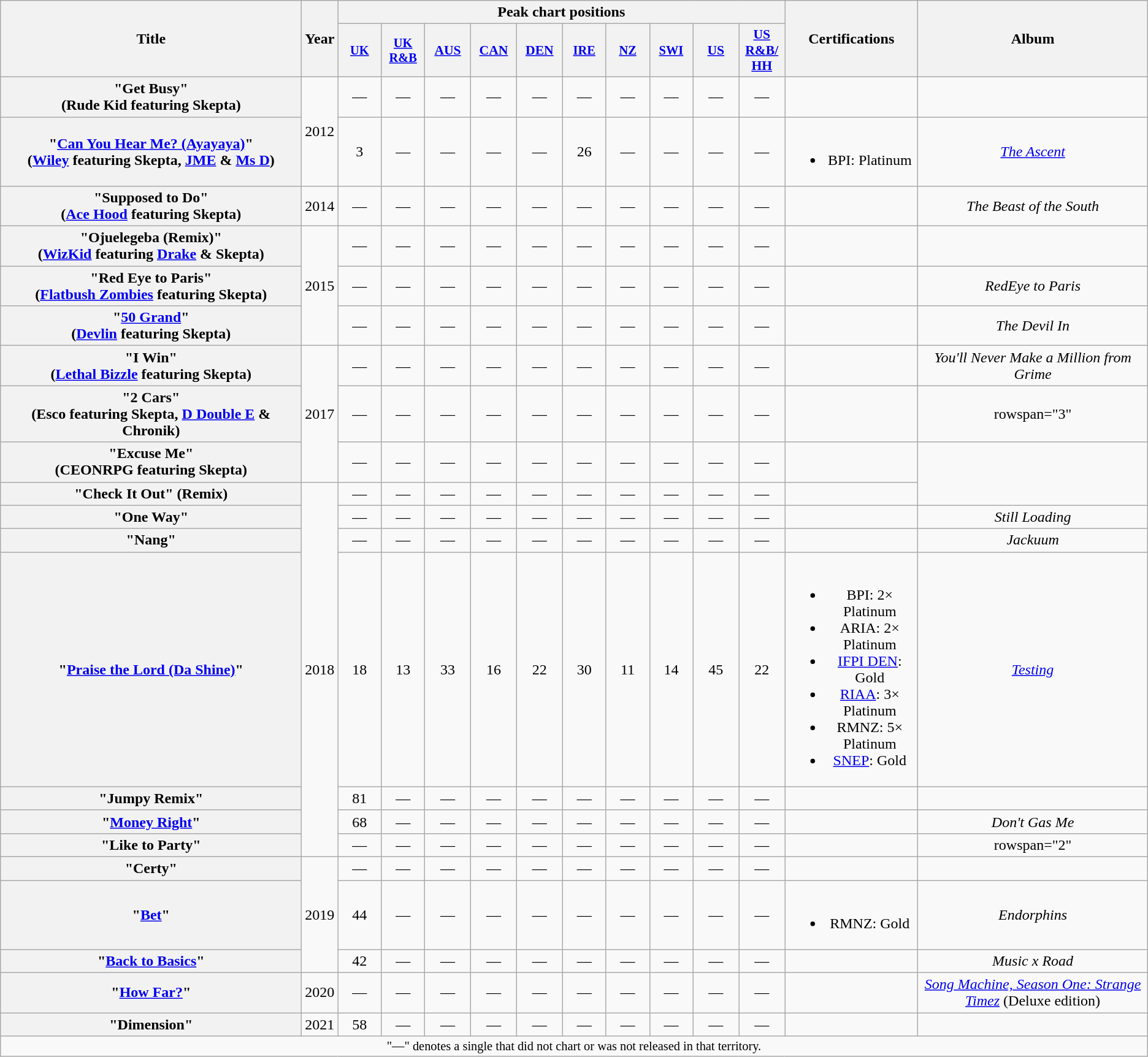<table class="wikitable plainrowheaders" style="text-align:center;">
<tr>
<th scope="col" rowspan="2" style="width:20em;">Title</th>
<th scope="col" rowspan="2" style="width:1em;">Year</th>
<th scope="col" colspan="10">Peak chart positions</th>
<th scope="col" rowspan="2">Certifications</th>
<th scope="col" rowspan="2">Album</th>
</tr>
<tr>
<th scope="col" style="width:3em;font-size:85%;"><a href='#'>UK</a><br></th>
<th scope="col" style="width:3em;font-size:85%;"><a href='#'>UK<br>R&B</a><br></th>
<th scope="col" style="width:3em;font-size:90%;"><a href='#'>AUS</a><br></th>
<th scope="col" style="width:3em;font-size:90%;"><a href='#'>CAN</a><br></th>
<th scope="col" style="width:3em;font-size:90%;"><a href='#'>DEN</a><br></th>
<th scope="col" style="width:3em;font-size:85%;"><a href='#'>IRE</a><br></th>
<th scope="col" style="width:3em;font-size:85%;"><a href='#'>NZ</a><br></th>
<th scope="col" style="width:3em;font-size:85%;"><a href='#'>SWI</a><br></th>
<th scope="col" style="width:3em;font-size:90%;"><a href='#'>US</a><br></th>
<th scope="col" style="width:3em;font-size:90%;"><a href='#'>US<br>R&B/<br>HH</a><br></th>
</tr>
<tr>
<th scope="row">"Get Busy"<br><span>(Rude Kid featuring Skepta)</span></th>
<td rowspan="2">2012</td>
<td>—</td>
<td>—</td>
<td>—</td>
<td>—</td>
<td>—</td>
<td>—</td>
<td>—</td>
<td>—</td>
<td>—</td>
<td>—</td>
<td></td>
<td></td>
</tr>
<tr>
<th scope="row">"<a href='#'>Can You Hear Me? (Ayayaya)</a>"<br><span>(<a href='#'>Wiley</a> featuring Skepta, <a href='#'>JME</a> & <a href='#'>Ms D</a>)</span></th>
<td>3</td>
<td>—</td>
<td>—</td>
<td>—</td>
<td>—</td>
<td>26</td>
<td>—</td>
<td>—</td>
<td>—</td>
<td>—</td>
<td><br><ul><li>BPI: Platinum </li></ul></td>
<td><em><a href='#'>The Ascent</a></em></td>
</tr>
<tr>
<th scope="row">"Supposed to Do"<br><span>(<a href='#'>Ace Hood</a> featuring Skepta)</span></th>
<td>2014</td>
<td>—</td>
<td>—</td>
<td>—</td>
<td>—</td>
<td>—</td>
<td>—</td>
<td>—</td>
<td>—</td>
<td>—</td>
<td>—</td>
<td></td>
<td><em>The Beast of the South</em></td>
</tr>
<tr>
<th scope="row">"Ojuelegeba (Remix)"<br><span>(<a href='#'>WizKid</a> featuring <a href='#'>Drake</a> & Skepta)</span></th>
<td rowspan="3">2015</td>
<td>—</td>
<td>—</td>
<td>—</td>
<td>—</td>
<td>—</td>
<td>—</td>
<td>—</td>
<td>—</td>
<td>—</td>
<td>—</td>
<td></td>
<td></td>
</tr>
<tr>
<th scope="row">"Red Eye to Paris"<br><span>(<a href='#'>Flatbush Zombies</a> featuring Skepta)</span></th>
<td>—</td>
<td>—</td>
<td>—</td>
<td>—</td>
<td>—</td>
<td>—</td>
<td>—</td>
<td>—</td>
<td>—</td>
<td>—</td>
<td></td>
<td><em>RedEye to Paris</em></td>
</tr>
<tr>
<th scope="row">"<a href='#'>50 Grand</a>"<br><span>(<a href='#'>Devlin</a> featuring Skepta)</span></th>
<td>—</td>
<td>—</td>
<td>—</td>
<td>—</td>
<td>—</td>
<td>—</td>
<td>—</td>
<td>—</td>
<td>—</td>
<td>—</td>
<td></td>
<td><em>The Devil In</em></td>
</tr>
<tr>
<th scope="row">"I Win"<br><span>(<a href='#'>Lethal Bizzle</a> featuring Skepta)</span></th>
<td rowspan="3">2017</td>
<td>—</td>
<td>—</td>
<td>—</td>
<td>—</td>
<td>—</td>
<td>—</td>
<td>—</td>
<td>—</td>
<td>—</td>
<td>—</td>
<td></td>
<td><em>You'll Never Make a Million from Grime</em></td>
</tr>
<tr>
<th scope="row">"2 Cars"<br><span>(Esco featuring Skepta, <a href='#'>D Double E</a> & Chronik)</span></th>
<td>—</td>
<td>—</td>
<td>—</td>
<td>—</td>
<td>—</td>
<td>—</td>
<td>—</td>
<td>—</td>
<td>—</td>
<td>—</td>
<td></td>
<td>rowspan="3" </td>
</tr>
<tr>
<th scope="row">"Excuse Me"<br><span>(CEONRPG featuring Skepta)</span></th>
<td>—</td>
<td>—</td>
<td>—</td>
<td>—</td>
<td>—</td>
<td>—</td>
<td>—</td>
<td>—</td>
<td>—</td>
<td>—</td>
<td></td>
</tr>
<tr>
<th scope="row">"Check It Out" (Remix)<br></th>
<td rowspan="7">2018</td>
<td>—</td>
<td>—</td>
<td>—</td>
<td>—</td>
<td>—</td>
<td>—</td>
<td>—</td>
<td>—</td>
<td>—</td>
<td>—</td>
<td></td>
</tr>
<tr>
<th scope="row">"One Way"<br></th>
<td>—</td>
<td>—</td>
<td>—</td>
<td>—</td>
<td>—</td>
<td>—</td>
<td>—</td>
<td>—</td>
<td>—</td>
<td>—</td>
<td></td>
<td><em>Still Loading</em></td>
</tr>
<tr>
<th scope="row">"Nang"<br></th>
<td>—</td>
<td>—</td>
<td>—</td>
<td>—</td>
<td>—</td>
<td>—</td>
<td>—</td>
<td>—</td>
<td>—</td>
<td>—</td>
<td></td>
<td><em>Jackuum</em></td>
</tr>
<tr>
<th scope="row">"<a href='#'>Praise the Lord (Da Shine)</a>" <br></th>
<td>18</td>
<td>13</td>
<td>33</td>
<td>16</td>
<td>22</td>
<td>30</td>
<td>11</td>
<td>14</td>
<td>45</td>
<td>22</td>
<td><br><ul><li>BPI: 2× Platinum</li><li>ARIA: 2× Platinum</li><li><a href='#'>IFPI DEN</a>: Gold</li><li><a href='#'>RIAA</a>: 3× Platinum</li><li>RMNZ: 5× Platinum</li><li><a href='#'>SNEP</a>: Gold</li></ul></td>
<td><em><a href='#'>Testing</a></em></td>
</tr>
<tr>
<th scope="row">"Jumpy Remix"<br></th>
<td>81</td>
<td>—</td>
<td>—</td>
<td>—</td>
<td>—</td>
<td>—</td>
<td>—</td>
<td>—</td>
<td>—</td>
<td>—</td>
<td></td>
<td></td>
</tr>
<tr>
<th scope="row">"<a href='#'>Money Right</a>"<br></th>
<td>68</td>
<td>—</td>
<td>—</td>
<td>—</td>
<td>—</td>
<td>—</td>
<td>—</td>
<td>—</td>
<td>—</td>
<td>—</td>
<td></td>
<td><em>Don't Gas Me</em></td>
</tr>
<tr>
<th scope="row">"Like to Party"<br></th>
<td>—</td>
<td>—</td>
<td>—</td>
<td>—</td>
<td>—</td>
<td>—</td>
<td>—</td>
<td>—</td>
<td>—</td>
<td>—</td>
<td></td>
<td>rowspan="2" </td>
</tr>
<tr>
<th scope="row">"Certy"<br></th>
<td rowspan="3">2019</td>
<td>—</td>
<td>—</td>
<td>—</td>
<td>—</td>
<td>—</td>
<td>—</td>
<td>—</td>
<td>—</td>
<td>—</td>
<td>—</td>
<td></td>
</tr>
<tr>
<th scope="row">"<a href='#'>Bet</a>"<br></th>
<td>44</td>
<td>—</td>
<td>—</td>
<td>—</td>
<td>—</td>
<td>—</td>
<td>—</td>
<td>—</td>
<td>—</td>
<td>—</td>
<td><br><ul><li>RMNZ: Gold</li></ul></td>
<td><em>Endorphins</em></td>
</tr>
<tr>
<th scope="row">"<a href='#'>Back to Basics</a>"<br></th>
<td>42</td>
<td>—</td>
<td>—</td>
<td>—</td>
<td>—</td>
<td>—</td>
<td>—</td>
<td>—</td>
<td>—</td>
<td>—</td>
<td></td>
<td><em>Music x Road</em></td>
</tr>
<tr>
<th scope="row">"<a href='#'>How Far?</a>"<br></th>
<td>2020</td>
<td>—</td>
<td>—</td>
<td>—</td>
<td>—</td>
<td>—</td>
<td>—</td>
<td>—</td>
<td>—</td>
<td>—</td>
<td>—</td>
<td></td>
<td><em><a href='#'>Song Machine, Season One: Strange Timez</a></em> (Deluxe edition)</td>
</tr>
<tr>
<th scope="row">"Dimension"<br></th>
<td>2021</td>
<td>58</td>
<td>—</td>
<td>—</td>
<td>—</td>
<td>—</td>
<td>—</td>
<td>—</td>
<td>—</td>
<td>—</td>
<td>—</td>
<td></td>
<td></td>
</tr>
<tr>
<td colspan="14" style="font-size:85%">"—" denotes a single that did not chart or was not released in that territory.</td>
</tr>
</table>
